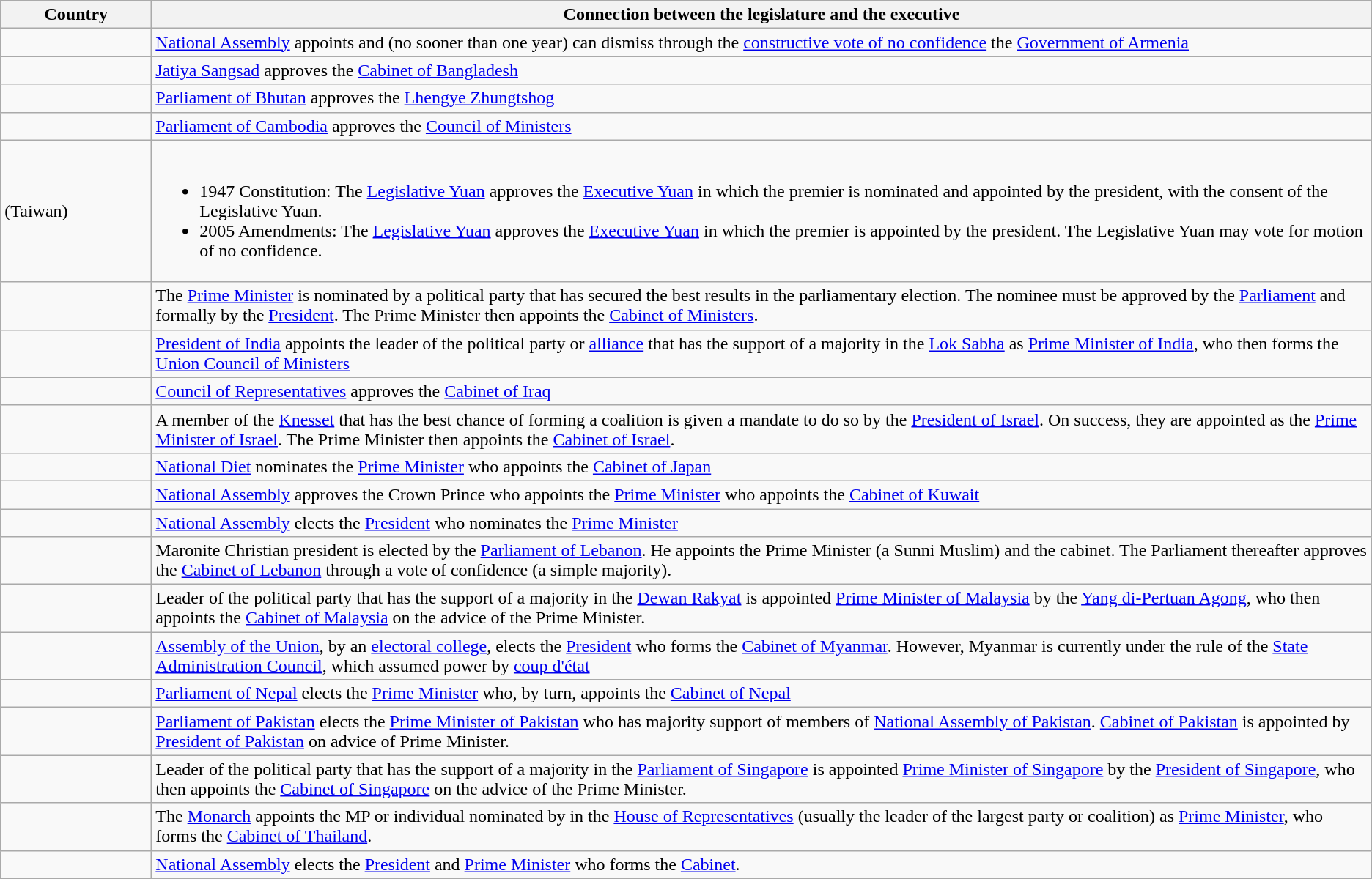<table class="wikitable">
<tr>
<th width=130pt>Country</th>
<th>Connection between the legislature and the executive</th>
</tr>
<tr>
<td></td>
<td><a href='#'>National Assembly</a> appoints and (no sooner than one year) can dismiss through the <a href='#'>constructive vote of no confidence</a> the <a href='#'>Government of Armenia</a></td>
</tr>
<tr>
<td></td>
<td><a href='#'>Jatiya Sangsad</a> approves the <a href='#'>Cabinet of Bangladesh</a></td>
</tr>
<tr>
<td></td>
<td><a href='#'>Parliament of Bhutan</a> approves the <a href='#'>Lhengye Zhungtshog</a></td>
</tr>
<tr>
<td></td>
<td><a href='#'>Parliament of Cambodia</a> approves the <a href='#'>Council of Ministers</a></td>
</tr>
<tr>
<td> (Taiwan)</td>
<td><br><ul><li>1947 Constitution: The <a href='#'>Legislative Yuan</a> approves the <a href='#'>Executive Yuan</a> in which the premier is nominated and appointed by the president, with the consent of the Legislative Yuan.</li><li>2005 Amendments: The <a href='#'>Legislative Yuan</a> approves the <a href='#'>Executive Yuan</a> in which the premier is appointed by the president. The Legislative Yuan may vote for motion of no confidence.</li></ul></td>
</tr>
<tr>
<td></td>
<td>The <a href='#'>Prime Minister</a> is nominated by a political party that has secured the best results in the parliamentary election. The nominee must be approved by the <a href='#'>Parliament</a> and formally by the <a href='#'>President</a>. The Prime Minister then appoints the <a href='#'>Cabinet of Ministers</a>.</td>
</tr>
<tr>
<td></td>
<td><a href='#'>President of India</a> appoints the leader of the political party or <a href='#'>alliance</a> that has the support of a majority in the <a href='#'>Lok Sabha</a> as <a href='#'>Prime Minister of India</a>, who then forms the <a href='#'>Union Council of Ministers</a></td>
</tr>
<tr>
<td></td>
<td><a href='#'>Council of Representatives</a> approves the <a href='#'>Cabinet of Iraq</a></td>
</tr>
<tr>
<td></td>
<td>A member of the <a href='#'>Knesset</a> that has the best chance of forming a coalition is given a mandate to do so by the <a href='#'>President of Israel</a>. On success, they are appointed as the <a href='#'>Prime Minister of Israel</a>. The Prime Minister then appoints the <a href='#'>Cabinet of Israel</a>.</td>
</tr>
<tr>
<td></td>
<td><a href='#'>National Diet</a> nominates the <a href='#'>Prime Minister</a> who appoints the <a href='#'>Cabinet of Japan</a></td>
</tr>
<tr>
<td></td>
<td><a href='#'>National Assembly</a> approves the Crown Prince who appoints the <a href='#'>Prime Minister</a> who appoints the <a href='#'>Cabinet of Kuwait</a></td>
</tr>
<tr>
<td></td>
<td><a href='#'>National Assembly</a> elects the <a href='#'>President</a> who nominates the <a href='#'>Prime Minister</a></td>
</tr>
<tr>
<td></td>
<td>Maronite Christian president is elected by the <a href='#'>Parliament of Lebanon</a>. He appoints the Prime Minister (a Sunni Muslim) and the cabinet. The Parliament thereafter approves the <a href='#'>Cabinet of Lebanon</a> through a vote of confidence (a simple majority).</td>
</tr>
<tr>
<td></td>
<td>Leader of the political party that has the support of a majority in the <a href='#'>Dewan Rakyat</a> is appointed <a href='#'>Prime Minister of Malaysia</a> by the <a href='#'>Yang di-Pertuan Agong</a>, who then appoints the <a href='#'>Cabinet of Malaysia</a> on the advice of the Prime Minister.</td>
</tr>
<tr>
<td></td>
<td><a href='#'>Assembly of the Union</a>, by an <a href='#'>electoral college</a>, elects the <a href='#'>President</a> who forms the <a href='#'>Cabinet of Myanmar</a>. However, Myanmar is currently under the rule of the <a href='#'>State Administration Council</a>, which assumed power by <a href='#'>coup d'état</a></td>
</tr>
<tr>
<td></td>
<td><a href='#'>Parliament of Nepal</a> elects the <a href='#'>Prime Minister</a> who, by turn, appoints the <a href='#'>Cabinet of Nepal</a></td>
</tr>
<tr>
<td></td>
<td><a href='#'>Parliament of Pakistan</a> elects the <a href='#'>Prime Minister of Pakistan</a> who has majority support of members of <a href='#'>National Assembly of Pakistan</a>. <a href='#'>Cabinet of Pakistan</a> is appointed by <a href='#'>President of Pakistan</a> on advice of Prime Minister.</td>
</tr>
<tr>
<td></td>
<td>Leader of the political party that has the support of a majority in the <a href='#'>Parliament of Singapore</a> is appointed <a href='#'>Prime Minister of Singapore</a> by the <a href='#'>President of Singapore</a>, who then appoints the <a href='#'>Cabinet of Singapore</a> on the advice of the Prime Minister.</td>
</tr>
<tr>
<td></td>
<td>The <a href='#'>Monarch</a> appoints the MP or individual nominated by in the <a href='#'>House of Representatives</a> (usually the leader of the largest party or coalition) as <a href='#'>Prime Minister</a>, who forms the <a href='#'>Cabinet of Thailand</a>.</td>
</tr>
<tr>
<td></td>
<td><a href='#'>National Assembly</a> elects the <a href='#'>President</a> and <a href='#'>Prime Minister</a> who forms the <a href='#'>Cabinet</a>.</td>
</tr>
<tr>
</tr>
</table>
